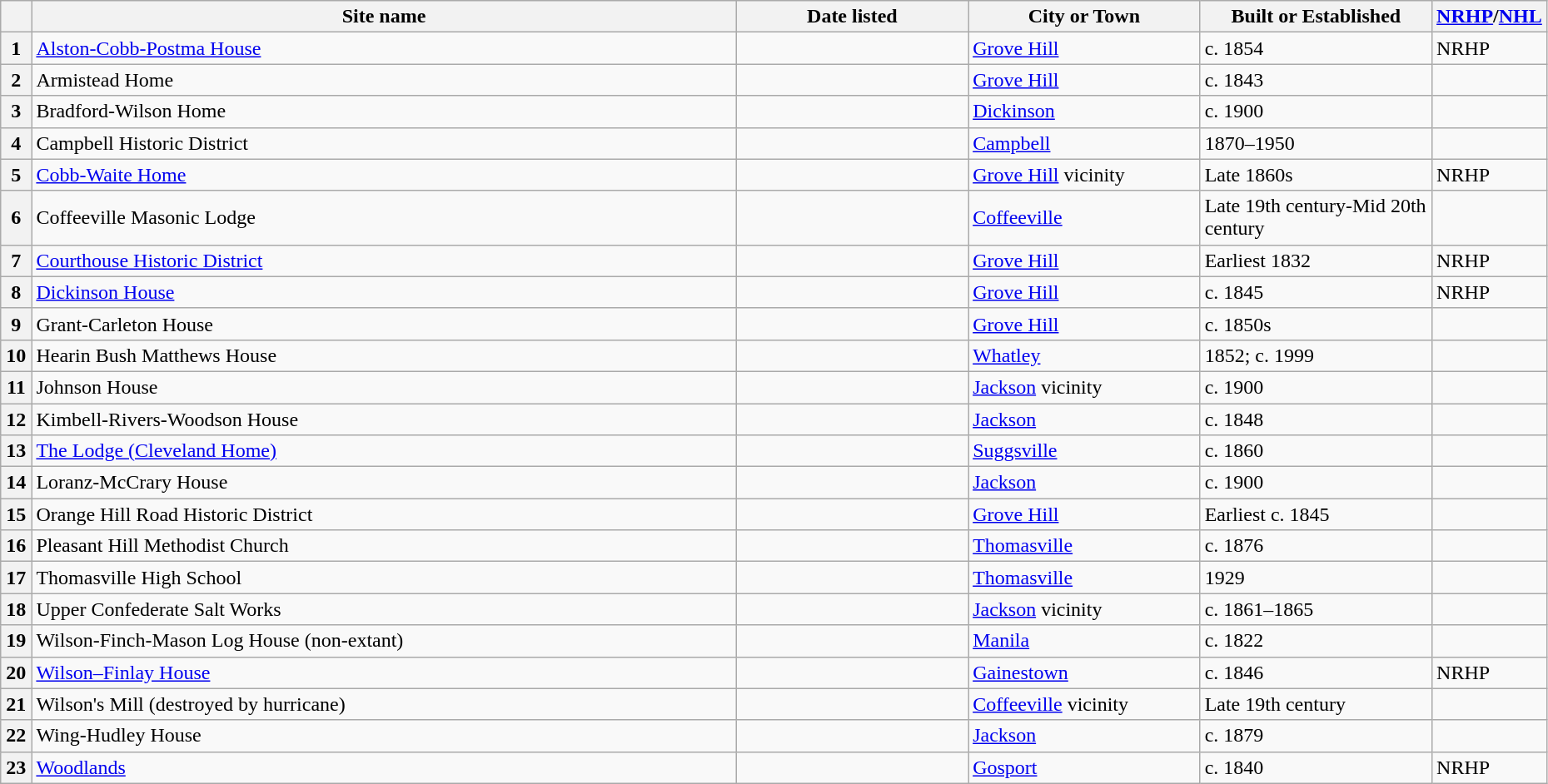<table class="wikitable" style="width:98%">
<tr>
<th width = 2% ></th>
<th><strong>Site name</strong></th>
<th width = 15% ><strong>Date listed</strong></th>
<th width = 15% ><strong>City or Town</strong></th>
<th width = 15% ><strong>Built or Established</strong></th>
<th width = 5%  ><strong><a href='#'>NRHP</a>/<a href='#'>NHL</a></strong></th>
</tr>
<tr ->
<th>1</th>
<td><a href='#'>Alston-Cobb-Postma House</a></td>
<td></td>
<td><a href='#'>Grove Hill</a></td>
<td>c. 1854</td>
<td>NRHP</td>
</tr>
<tr ->
<th>2</th>
<td>Armistead Home</td>
<td></td>
<td><a href='#'>Grove Hill</a></td>
<td>c. 1843</td>
<td></td>
</tr>
<tr ->
<th>3</th>
<td>Bradford-Wilson Home</td>
<td></td>
<td><a href='#'>Dickinson</a></td>
<td>c. 1900</td>
<td></td>
</tr>
<tr ->
<th>4</th>
<td>Campbell Historic District</td>
<td></td>
<td><a href='#'>Campbell</a></td>
<td>1870–1950</td>
<td></td>
</tr>
<tr ->
<th>5</th>
<td><a href='#'>Cobb-Waite Home</a></td>
<td></td>
<td><a href='#'>Grove Hill</a> vicinity</td>
<td>Late 1860s</td>
<td>NRHP</td>
</tr>
<tr ->
<th>6</th>
<td>Coffeeville Masonic Lodge</td>
<td></td>
<td><a href='#'>Coffeeville</a></td>
<td>Late 19th century-Mid 20th century</td>
<td></td>
</tr>
<tr ->
<th>7</th>
<td><a href='#'>Courthouse Historic District</a></td>
<td></td>
<td><a href='#'>Grove Hill</a></td>
<td>Earliest 1832</td>
<td>NRHP</td>
</tr>
<tr ->
<th>8</th>
<td><a href='#'>Dickinson House</a></td>
<td></td>
<td><a href='#'>Grove Hill</a></td>
<td>c. 1845</td>
<td>NRHP</td>
</tr>
<tr ->
<th>9</th>
<td>Grant-Carleton House</td>
<td></td>
<td><a href='#'>Grove Hill</a></td>
<td>c. 1850s</td>
<td></td>
</tr>
<tr ->
<th>10</th>
<td>Hearin Bush Matthews House</td>
<td></td>
<td><a href='#'>Whatley</a></td>
<td>1852; c. 1999</td>
<td></td>
</tr>
<tr ->
<th>11</th>
<td>Johnson House</td>
<td></td>
<td><a href='#'>Jackson</a> vicinity</td>
<td>c. 1900</td>
<td></td>
</tr>
<tr ->
<th>12</th>
<td>Kimbell-Rivers-Woodson House</td>
<td></td>
<td><a href='#'>Jackson</a></td>
<td>c. 1848</td>
<td></td>
</tr>
<tr ->
<th>13</th>
<td><a href='#'>The Lodge (Cleveland Home)</a></td>
<td></td>
<td><a href='#'>Suggsville</a></td>
<td>c. 1860</td>
<td></td>
</tr>
<tr ->
<th>14</th>
<td>Loranz-McCrary House</td>
<td></td>
<td><a href='#'>Jackson</a></td>
<td>c. 1900</td>
<td></td>
</tr>
<tr ->
<th>15</th>
<td>Orange Hill Road Historic District</td>
<td></td>
<td><a href='#'>Grove Hill</a></td>
<td>Earliest c. 1845</td>
<td></td>
</tr>
<tr>
<th>16</th>
<td>Pleasant Hill Methodist Church</td>
<td></td>
<td><a href='#'>Thomasville</a></td>
<td>c. 1876</td>
<td></td>
</tr>
<tr ->
<th>17</th>
<td>Thomasville High School</td>
<td></td>
<td><a href='#'>Thomasville</a></td>
<td>1929</td>
<td></td>
</tr>
<tr ->
<th>18</th>
<td>Upper Confederate Salt Works</td>
<td></td>
<td><a href='#'>Jackson</a> vicinity</td>
<td>c. 1861–1865</td>
<td></td>
</tr>
<tr ->
<th>19</th>
<td>Wilson-Finch-Mason Log House (non-extant)</td>
<td></td>
<td><a href='#'>Manila</a></td>
<td>c. 1822</td>
<td></td>
</tr>
<tr ->
<th>20</th>
<td><a href='#'>Wilson–Finlay House</a></td>
<td></td>
<td><a href='#'>Gainestown</a></td>
<td>c. 1846</td>
<td>NRHP</td>
</tr>
<tr ->
<th>21</th>
<td>Wilson's Mill (destroyed by hurricane)</td>
<td></td>
<td><a href='#'>Coffeeville</a> vicinity</td>
<td>Late 19th century</td>
<td></td>
</tr>
<tr ->
<th>22</th>
<td>Wing-Hudley House</td>
<td></td>
<td><a href='#'>Jackson</a></td>
<td>c. 1879</td>
<td></td>
</tr>
<tr ->
<th>23</th>
<td><a href='#'>Woodlands</a></td>
<td></td>
<td><a href='#'>Gosport</a></td>
<td>c. 1840</td>
<td>NRHP</td>
</tr>
</table>
